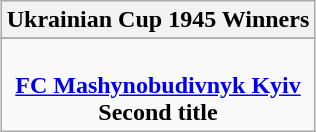<table class="wikitable" style="text-align: center; margin: 0 auto;">
<tr>
<th>Ukrainian Cup 1945 Winners</th>
</tr>
<tr>
</tr>
<tr>
<td><br><strong><a href='#'>FC Mashynobudivnyk Kyiv</a></strong><br><strong>Second title</strong></td>
</tr>
</table>
